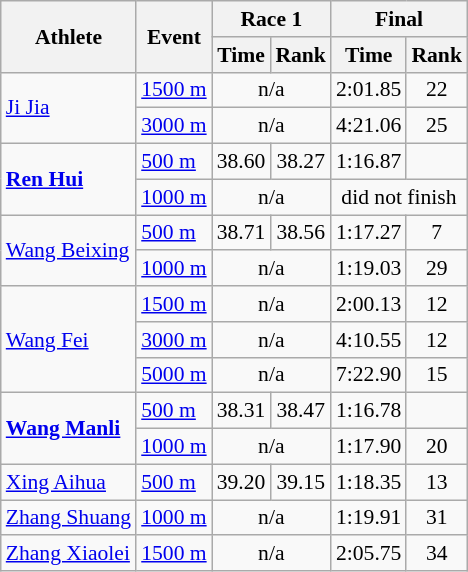<table class="wikitable" style="font-size:90%">
<tr>
<th rowspan="2">Athlete</th>
<th rowspan="2">Event</th>
<th colspan="2">Race 1</th>
<th colspan="2">Final</th>
</tr>
<tr>
<th>Time</th>
<th>Rank</th>
<th>Time</th>
<th>Rank</th>
</tr>
<tr>
<td rowspan=2><a href='#'>Ji Jia</a></td>
<td><a href='#'>1500 m</a></td>
<td colspan=2 align="center">n/a</td>
<td align="center">2:01.85</td>
<td align="center">22</td>
</tr>
<tr>
<td><a href='#'>3000 m</a></td>
<td colspan=2 align="center">n/a</td>
<td align="center">4:21.06</td>
<td align="center">25</td>
</tr>
<tr>
<td rowspan=2><strong><a href='#'>Ren Hui</a></strong></td>
<td><a href='#'>500 m</a></td>
<td align="center">38.60</td>
<td align="center">38.27</td>
<td align="center">1:16.87</td>
<td align="center"></td>
</tr>
<tr>
<td><a href='#'>1000 m</a></td>
<td colspan=2 align="center">n/a</td>
<td colspan=2 align="center">did not finish</td>
</tr>
<tr>
<td rowspan=2><a href='#'>Wang Beixing</a></td>
<td><a href='#'>500 m</a></td>
<td align="center">38.71</td>
<td align="center">38.56</td>
<td align="center">1:17.27</td>
<td align="center">7</td>
</tr>
<tr>
<td><a href='#'>1000 m</a></td>
<td colspan=2 align="center">n/a</td>
<td align="center">1:19.03</td>
<td align="center">29</td>
</tr>
<tr>
<td rowspan=3><a href='#'>Wang Fei</a></td>
<td><a href='#'>1500 m</a></td>
<td colspan=2 align="center">n/a</td>
<td align="center">2:00.13</td>
<td align="center">12</td>
</tr>
<tr>
<td><a href='#'>3000 m</a></td>
<td colspan=2 align="center">n/a</td>
<td align="center">4:10.55</td>
<td align="center">12</td>
</tr>
<tr>
<td><a href='#'>5000 m</a></td>
<td colspan=2 align="center">n/a</td>
<td align="center">7:22.90</td>
<td align="center">15</td>
</tr>
<tr>
<td rowspan=2><strong><a href='#'>Wang Manli</a></strong></td>
<td><a href='#'>500 m</a></td>
<td align="center">38.31</td>
<td align="center">38.47</td>
<td align="center">1:16.78</td>
<td align="center"></td>
</tr>
<tr>
<td><a href='#'>1000 m</a></td>
<td colspan=2 align="center">n/a</td>
<td align="center">1:17.90</td>
<td align="center">20</td>
</tr>
<tr>
<td><a href='#'>Xing Aihua</a></td>
<td><a href='#'>500 m</a></td>
<td align="center">39.20</td>
<td align="center">39.15</td>
<td align="center">1:18.35</td>
<td align="center">13</td>
</tr>
<tr>
<td><a href='#'>Zhang Shuang</a></td>
<td><a href='#'>1000 m</a></td>
<td colspan=2 align="center">n/a</td>
<td align="center">1:19.91</td>
<td align="center">31</td>
</tr>
<tr>
<td><a href='#'>Zhang Xiaolei</a></td>
<td><a href='#'>1500 m</a></td>
<td colspan=2 align="center">n/a</td>
<td align="center">2:05.75</td>
<td align="center">34</td>
</tr>
</table>
